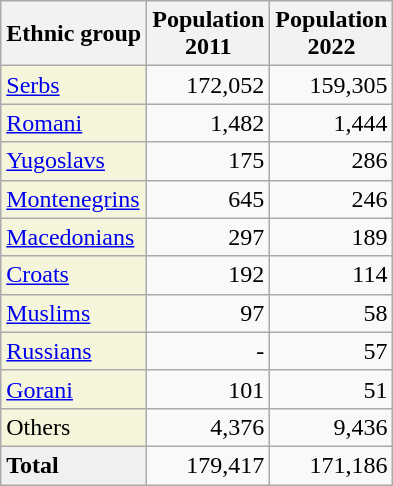<table class="wikitable sortable">
<tr>
<th>Ethnic group</th>
<th>Population<br>2011</th>
<th>Population<br>2022</th>
</tr>
<tr>
<td style="background:#F5F5DC;"><a href='#'>Serbs</a></td>
<td align="right">172,052</td>
<td align="right">159,305</td>
</tr>
<tr>
<td style="background:#F5F5DC;"><a href='#'>Romani</a></td>
<td align="right">1,482</td>
<td align="right">1,444</td>
</tr>
<tr>
<td style="background:#F5F5DC;"><a href='#'>Yugoslavs</a></td>
<td align="right">175</td>
<td align="right">286</td>
</tr>
<tr>
<td style="background:#F5F5DC;"><a href='#'>Montenegrins</a></td>
<td align="right">645</td>
<td align="right">246</td>
</tr>
<tr>
<td style="background:#F5F5DC;"><a href='#'>Macedonians</a></td>
<td align="right">297</td>
<td align="right">189</td>
</tr>
<tr>
<td style="background:#F5F5DC;"><a href='#'>Croats</a></td>
<td align="right">192</td>
<td align="right">114</td>
</tr>
<tr>
<td style="background:#F5F5DC;"><a href='#'>Muslims</a></td>
<td align="right">97</td>
<td align="right">58</td>
</tr>
<tr>
<td style="background:#F5F5DC;"><a href='#'>Russians</a></td>
<td align="right">-</td>
<td align="right">57</td>
</tr>
<tr>
<td style="background:#F5F5DC;"><a href='#'>Gorani</a></td>
<td align="right">101</td>
<td align="right">51</td>
</tr>
<tr>
<td style="background:#F5F5DC;">Others</td>
<td align="right">4,376</td>
<td align="right">9,436</td>
</tr>
<tr>
<td style="background:#F0F0F0;"><strong>Total</strong></td>
<td align="right">179,417</td>
<td align="right">171,186</td>
</tr>
</table>
